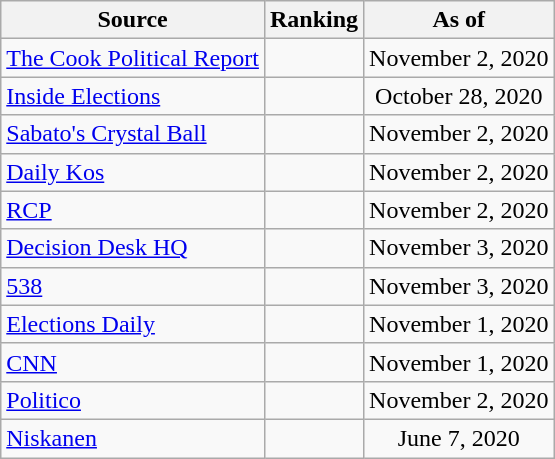<table class="wikitable" style="text-align:center">
<tr>
<th>Source</th>
<th>Ranking</th>
<th>As of</th>
</tr>
<tr>
<td align=left><a href='#'>The Cook Political Report</a></td>
<td></td>
<td>November 2, 2020</td>
</tr>
<tr>
<td align=left><a href='#'>Inside Elections</a></td>
<td></td>
<td>October 28, 2020</td>
</tr>
<tr>
<td align=left><a href='#'>Sabato's Crystal Ball</a></td>
<td></td>
<td>November 2, 2020</td>
</tr>
<tr>
<td align="left"><a href='#'>Daily Kos</a></td>
<td></td>
<td>November 2, 2020</td>
</tr>
<tr>
<td align="left"><a href='#'>RCP</a></td>
<td></td>
<td>November 2, 2020</td>
</tr>
<tr>
<td align="left"><a href='#'>Decision Desk HQ</a></td>
<td></td>
<td>November 3, 2020</td>
</tr>
<tr>
<td align="left"><a href='#'>538</a></td>
<td></td>
<td>November 3, 2020</td>
</tr>
<tr>
<td align="left"><a href='#'>Elections Daily</a></td>
<td></td>
<td>November 1, 2020</td>
</tr>
<tr>
<td align="left"><a href='#'>CNN</a></td>
<td></td>
<td>November 1, 2020</td>
</tr>
<tr>
<td align="left"><a href='#'>Politico</a></td>
<td></td>
<td>November 2, 2020</td>
</tr>
<tr>
<td align="left"><a href='#'>Niskanen</a></td>
<td></td>
<td>June 7, 2020</td>
</tr>
</table>
